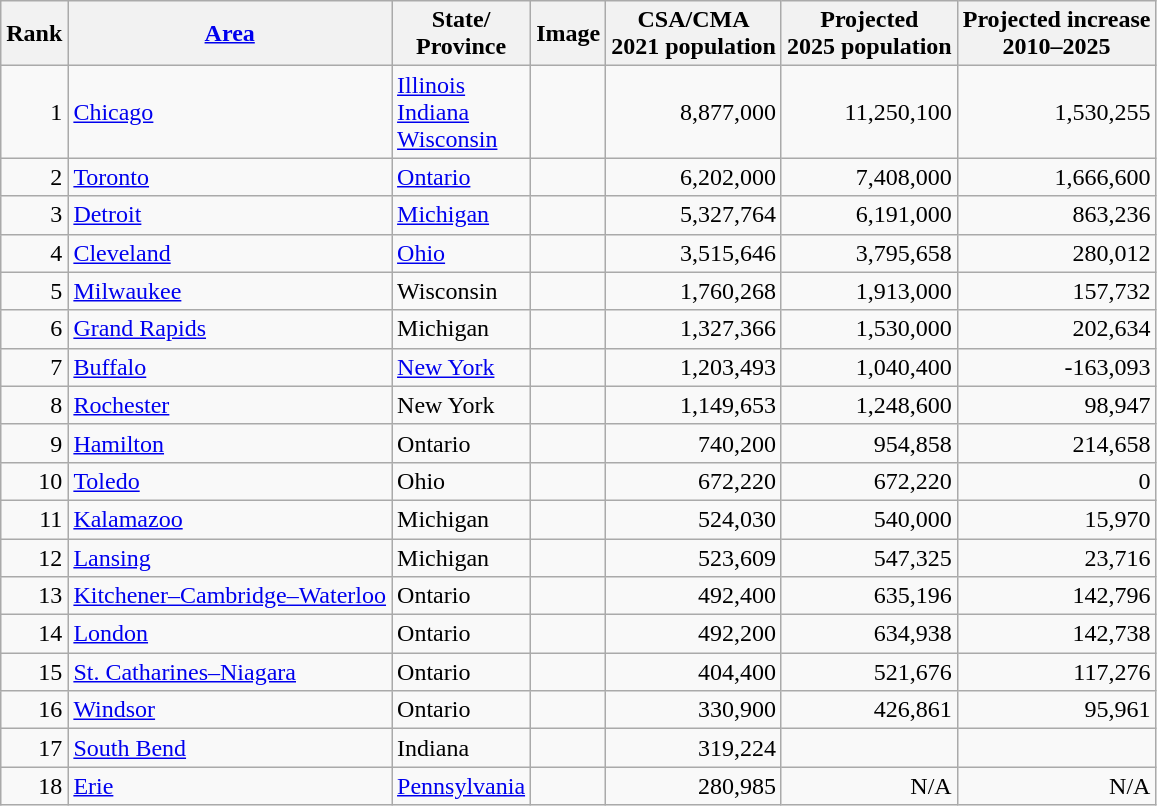<table class="wikitable">
<tr>
<th>Rank</th>
<th><a href='#'>Area</a></th>
<th>State/<br>Province</th>
<th>Image</th>
<th>CSA/CMA<br> 2021 population</th>
<th>Projected<br>2025 population</th>
<th>Projected increase<br>2010–2025</th>
</tr>
<tr>
<td align=right>1</td>
<td><a href='#'>Chicago</a></td>
<td><a href='#'>Illinois</a><br><a href='#'>Indiana</a><br><a href='#'>Wisconsin</a></td>
<td></td>
<td align=right>8,877,000</td>
<td align=right>11,250,100</td>
<td align=right>1,530,255</td>
</tr>
<tr>
<td align=right>2</td>
<td><a href='#'>Toronto</a></td>
<td><a href='#'>Ontario</a></td>
<td></td>
<td align=right>6,202,000</td>
<td align=right>7,408,000</td>
<td align=right>1,666,600</td>
</tr>
<tr>
<td align=right>3</td>
<td><a href='#'>Detroit</a></td>
<td><a href='#'>Michigan</a></td>
<td></td>
<td align=right>5,327,764</td>
<td align=right>6,191,000</td>
<td align=right>863,236</td>
</tr>
<tr>
<td align=right>4</td>
<td><a href='#'>Cleveland</a></td>
<td><a href='#'>Ohio</a></td>
<td></td>
<td align=right>3,515,646</td>
<td align=right>3,795,658</td>
<td align=right>280,012</td>
</tr>
<tr>
<td align=right>5</td>
<td><a href='#'>Milwaukee</a></td>
<td>Wisconsin</td>
<td></td>
<td align=right>1,760,268</td>
<td align=right>1,913,000</td>
<td align=right>157,732</td>
</tr>
<tr>
<td align=right>6</td>
<td><a href='#'>Grand Rapids</a></td>
<td>Michigan</td>
<td></td>
<td align=right>1,327,366</td>
<td align=right>1,530,000</td>
<td align=right>202,634</td>
</tr>
<tr>
<td align=right>7</td>
<td><a href='#'>Buffalo</a></td>
<td><a href='#'>New York</a></td>
<td></td>
<td align=right>1,203,493</td>
<td align=right>1,040,400</td>
<td align=right>-163,093</td>
</tr>
<tr>
<td align=right>8</td>
<td><a href='#'>Rochester</a></td>
<td>New York</td>
<td></td>
<td align=right>1,149,653</td>
<td align=right>1,248,600</td>
<td align=right>98,947</td>
</tr>
<tr>
<td align=right>9</td>
<td><a href='#'>Hamilton</a></td>
<td>Ontario</td>
<td></td>
<td align=right>740,200</td>
<td align=right>954,858</td>
<td align=right>214,658</td>
</tr>
<tr>
<td align=right>10</td>
<td><a href='#'>Toledo</a></td>
<td>Ohio</td>
<td></td>
<td align=right>672,220</td>
<td align=right>672,220</td>
<td align=right>0</td>
</tr>
<tr>
<td align=right>11</td>
<td><a href='#'>Kalamazoo</a></td>
<td>Michigan</td>
<td></td>
<td align=right>524,030</td>
<td align=right>540,000</td>
<td align=right>15,970</td>
</tr>
<tr>
<td align=right>12</td>
<td><a href='#'>Lansing</a></td>
<td>Michigan</td>
<td></td>
<td align=right>523,609</td>
<td align=right>547,325</td>
<td align=right>23,716</td>
</tr>
<tr>
<td align=right>13</td>
<td><a href='#'>Kitchener–Cambridge–Waterloo</a></td>
<td>Ontario</td>
<td></td>
<td align=right>492,400</td>
<td align=right>635,196</td>
<td align=right>142,796</td>
</tr>
<tr>
<td align=right>14</td>
<td><a href='#'>London</a></td>
<td>Ontario</td>
<td></td>
<td align=right>492,200</td>
<td align=right>634,938</td>
<td align=right>142,738</td>
</tr>
<tr>
<td align=right>15</td>
<td><a href='#'>St. Catharines–Niagara</a></td>
<td>Ontario</td>
<td></td>
<td align=right>404,400</td>
<td align=right>521,676</td>
<td align=right>117,276</td>
</tr>
<tr>
<td align=right>16</td>
<td><a href='#'>Windsor</a></td>
<td>Ontario</td>
<td></td>
<td align=right>330,900</td>
<td align=right>426,861</td>
<td align=right>95,961</td>
</tr>
<tr>
<td align=right>17</td>
<td><a href='#'>South Bend</a></td>
<td>Indiana</td>
<td></td>
<td align=right>319,224</td>
<td></td>
<td></td>
</tr>
<tr>
<td align="right">18</td>
<td><a href='#'>Erie</a></td>
<td><a href='#'>Pennsylvania</a></td>
<td></td>
<td align="right">280,985</td>
<td align="right">N/A</td>
<td align="right">N/A</td>
</tr>
</table>
